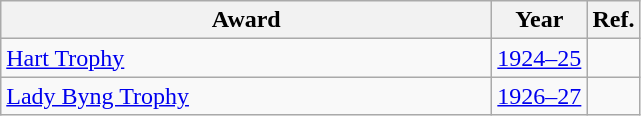<table class="wikitable">
<tr>
<th scope="col" style="width:20em">Award</th>
<th scope="col">Year</th>
<th scope="col">Ref.</th>
</tr>
<tr>
<td><a href='#'>Hart Trophy</a></td>
<td><a href='#'>1924–25</a></td>
<td></td>
</tr>
<tr>
<td><a href='#'>Lady Byng Trophy</a></td>
<td><a href='#'>1926–27</a></td>
<td></td>
</tr>
</table>
